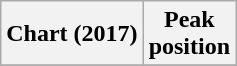<table class="wikitable plainrowheaders" style="text-align:center">
<tr>
<th scope="col">Chart (2017)</th>
<th scope="col">Peak<br>position</th>
</tr>
<tr>
</tr>
</table>
